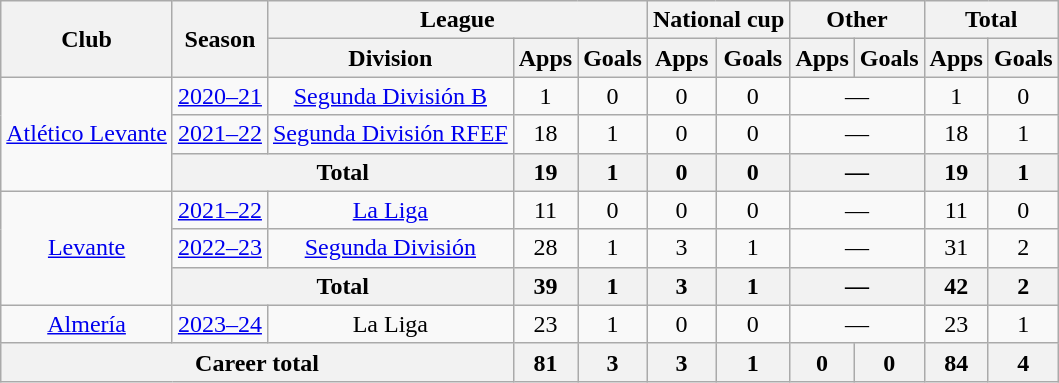<table class=wikitable style="text-align: center">
<tr>
<th rowspan="2">Club</th>
<th rowspan="2">Season</th>
<th colspan="3">League</th>
<th colspan="2">National cup</th>
<th colspan="2">Other</th>
<th colspan="2">Total</th>
</tr>
<tr>
<th>Division</th>
<th>Apps</th>
<th>Goals</th>
<th>Apps</th>
<th>Goals</th>
<th>Apps</th>
<th>Goals</th>
<th>Apps</th>
<th>Goals</th>
</tr>
<tr>
<td rowspan="3"><a href='#'>Atlético Levante</a></td>
<td><a href='#'>2020–21</a></td>
<td><a href='#'>Segunda División B</a></td>
<td>1</td>
<td>0</td>
<td>0</td>
<td>0</td>
<td colspan="2">—</td>
<td>1</td>
<td>0</td>
</tr>
<tr>
<td><a href='#'>2021–22</a></td>
<td><a href='#'>Segunda División RFEF</a></td>
<td>18</td>
<td>1</td>
<td>0</td>
<td>0</td>
<td colspan="2">—</td>
<td>18</td>
<td>1</td>
</tr>
<tr>
<th colspan="2">Total</th>
<th>19</th>
<th>1</th>
<th>0</th>
<th>0</th>
<th colspan="2">—</th>
<th>19</th>
<th>1</th>
</tr>
<tr>
<td rowspan="3"><a href='#'>Levante</a></td>
<td><a href='#'>2021–22</a></td>
<td><a href='#'>La Liga</a></td>
<td>11</td>
<td>0</td>
<td>0</td>
<td>0</td>
<td colspan="2">—</td>
<td>11</td>
<td>0</td>
</tr>
<tr>
<td><a href='#'>2022–23</a></td>
<td><a href='#'>Segunda División</a></td>
<td>28</td>
<td>1</td>
<td>3</td>
<td>1</td>
<td colspan="2">—</td>
<td>31</td>
<td>2</td>
</tr>
<tr>
<th colspan="2">Total</th>
<th>39</th>
<th>1</th>
<th>3</th>
<th>1</th>
<th colspan="2">—</th>
<th>42</th>
<th>2</th>
</tr>
<tr>
<td><a href='#'>Almería</a></td>
<td><a href='#'>2023–24</a></td>
<td>La Liga</td>
<td>23</td>
<td>1</td>
<td>0</td>
<td>0</td>
<td colspan="2">—</td>
<td>23</td>
<td>1</td>
</tr>
<tr>
<th colspan="3">Career total</th>
<th>81</th>
<th>3</th>
<th>3</th>
<th>1</th>
<th>0</th>
<th>0</th>
<th>84</th>
<th>4</th>
</tr>
</table>
